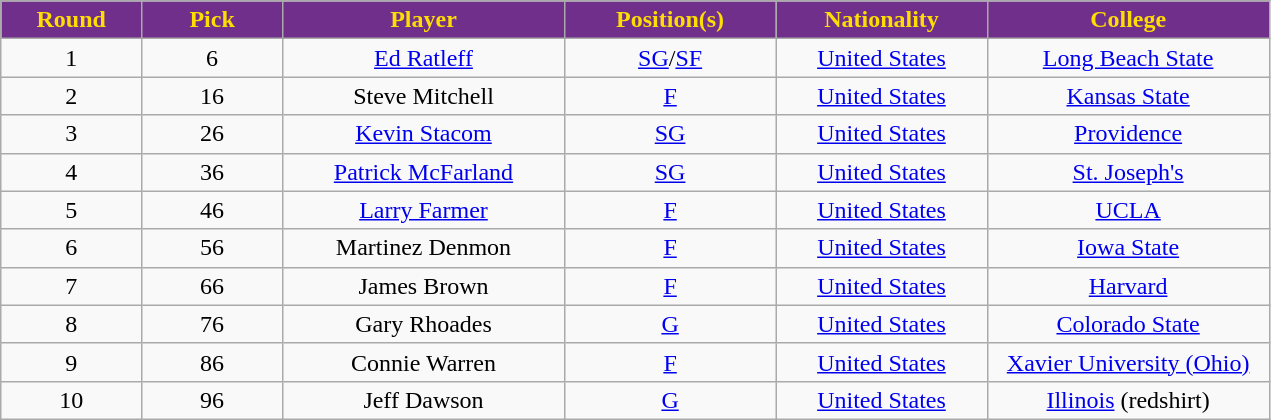<table class="wikitable sortable sortable">
<tr>
<th style="background:#702F8B; color:#FEDD03" width="10%">Round</th>
<th style="background:#702F8B; color:#FEDD03" width="10%">Pick</th>
<th style="background:#702F8B; color:#FEDD03" width="20%">Player</th>
<th style="background:#702F8B; color:#FEDD03" width="15%">Position(s)</th>
<th style="background:#702F8B; color:#FEDD03" width="15%">Nationality</th>
<th style="background:#702F8B; color:#FEDD03" width="20%">College</th>
</tr>
<tr style="text-align: center">
<td>1</td>
<td>6</td>
<td><a href='#'>Ed Ratleff</a></td>
<td><a href='#'>SG</a>/<a href='#'>SF</a></td>
<td> <a href='#'>United States</a></td>
<td><a href='#'>Long Beach State</a></td>
</tr>
<tr style="text-align: center">
<td>2</td>
<td>16</td>
<td>Steve Mitchell</td>
<td><a href='#'>F</a></td>
<td> <a href='#'>United States</a></td>
<td><a href='#'>Kansas State</a></td>
</tr>
<tr style="text-align: center">
<td>3</td>
<td>26</td>
<td><a href='#'>Kevin Stacom</a></td>
<td><a href='#'>SG</a></td>
<td> <a href='#'>United States</a></td>
<td><a href='#'>Providence</a></td>
</tr>
<tr style="text-align: center">
<td>4</td>
<td>36</td>
<td><a href='#'>Patrick McFarland</a></td>
<td><a href='#'>SG</a></td>
<td> <a href='#'>United States</a></td>
<td><a href='#'>St. Joseph's</a></td>
</tr>
<tr style="text-align: center">
<td>5</td>
<td>46</td>
<td><a href='#'>Larry Farmer</a></td>
<td><a href='#'>F</a></td>
<td> <a href='#'>United States</a></td>
<td><a href='#'>UCLA</a></td>
</tr>
<tr style="text-align: center">
<td>6</td>
<td>56</td>
<td>Martinez Denmon</td>
<td><a href='#'>F</a></td>
<td> <a href='#'>United States</a></td>
<td><a href='#'>Iowa State</a></td>
</tr>
<tr style="text-align: center">
<td>7</td>
<td>66</td>
<td>James Brown</td>
<td><a href='#'>F</a></td>
<td> <a href='#'>United States</a></td>
<td><a href='#'>Harvard</a></td>
</tr>
<tr style="text-align: center">
<td>8</td>
<td>76</td>
<td>Gary Rhoades</td>
<td><a href='#'>G</a></td>
<td> <a href='#'>United States</a></td>
<td><a href='#'>Colorado State</a></td>
</tr>
<tr style="text-align: center">
<td>9</td>
<td>86</td>
<td>Connie Warren</td>
<td><a href='#'>F</a></td>
<td> <a href='#'>United States</a></td>
<td><a href='#'>Xavier University (Ohio)</a></td>
</tr>
<tr style="text-align: center">
<td>10</td>
<td>96</td>
<td>Jeff Dawson</td>
<td><a href='#'>G</a></td>
<td> <a href='#'>United States</a></td>
<td><a href='#'>Illinois</a> (redshirt)</td>
</tr>
</table>
